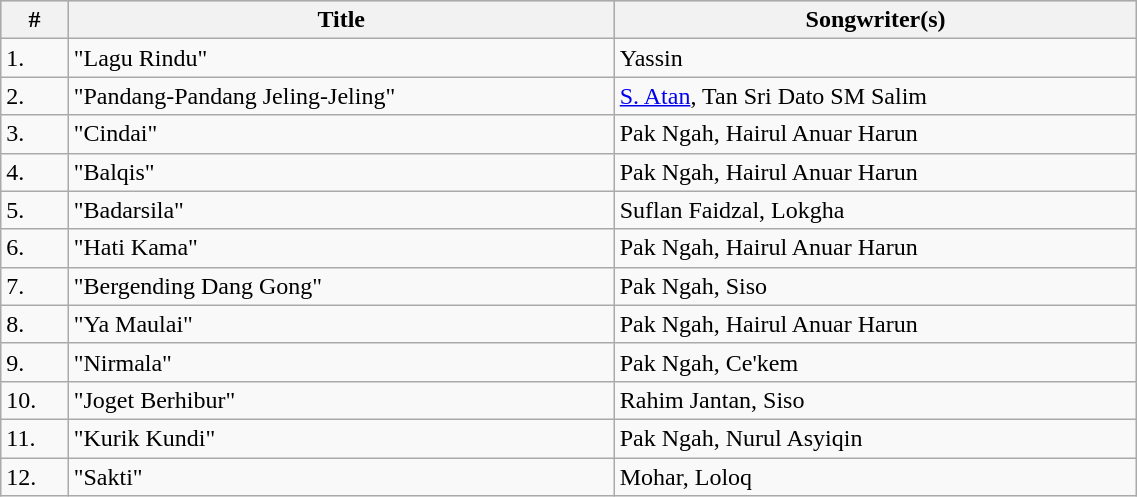<table class="wikitable" width="60%">
<tr bgcolor="#cccccc">
<th>#</th>
<th>Title</th>
<th>Songwriter(s)</th>
</tr>
<tr>
<td>1.</td>
<td>"Lagu Rindu"</td>
<td>Yassin</td>
</tr>
<tr>
<td>2.</td>
<td>"Pandang-Pandang Jeling-Jeling"</td>
<td><a href='#'>S. Atan</a>, Tan Sri Dato SM Salim</td>
</tr>
<tr>
<td>3.</td>
<td>"Cindai"</td>
<td>Pak Ngah, Hairul Anuar Harun</td>
</tr>
<tr>
<td>4.</td>
<td>"Balqis"</td>
<td>Pak Ngah, Hairul Anuar Harun</td>
</tr>
<tr>
<td>5.</td>
<td>"Badarsila"</td>
<td>Suflan Faidzal, Lokgha</td>
</tr>
<tr>
<td>6.</td>
<td>"Hati Kama"</td>
<td>Pak Ngah, Hairul Anuar Harun</td>
</tr>
<tr>
<td>7.</td>
<td>"Bergending Dang Gong"</td>
<td>Pak Ngah, Siso</td>
</tr>
<tr>
<td>8.</td>
<td>"Ya Maulai"</td>
<td>Pak Ngah, Hairul Anuar Harun</td>
</tr>
<tr>
<td>9.</td>
<td>"Nirmala"</td>
<td>Pak Ngah, Ce'kem</td>
</tr>
<tr>
<td>10.</td>
<td>"Joget Berhibur"</td>
<td>Rahim Jantan, Siso</td>
</tr>
<tr>
<td>11.</td>
<td>"Kurik Kundi"</td>
<td>Pak Ngah, Nurul Asyiqin</td>
</tr>
<tr>
<td>12.</td>
<td>"Sakti"</td>
<td>Mohar, Loloq</td>
</tr>
</table>
